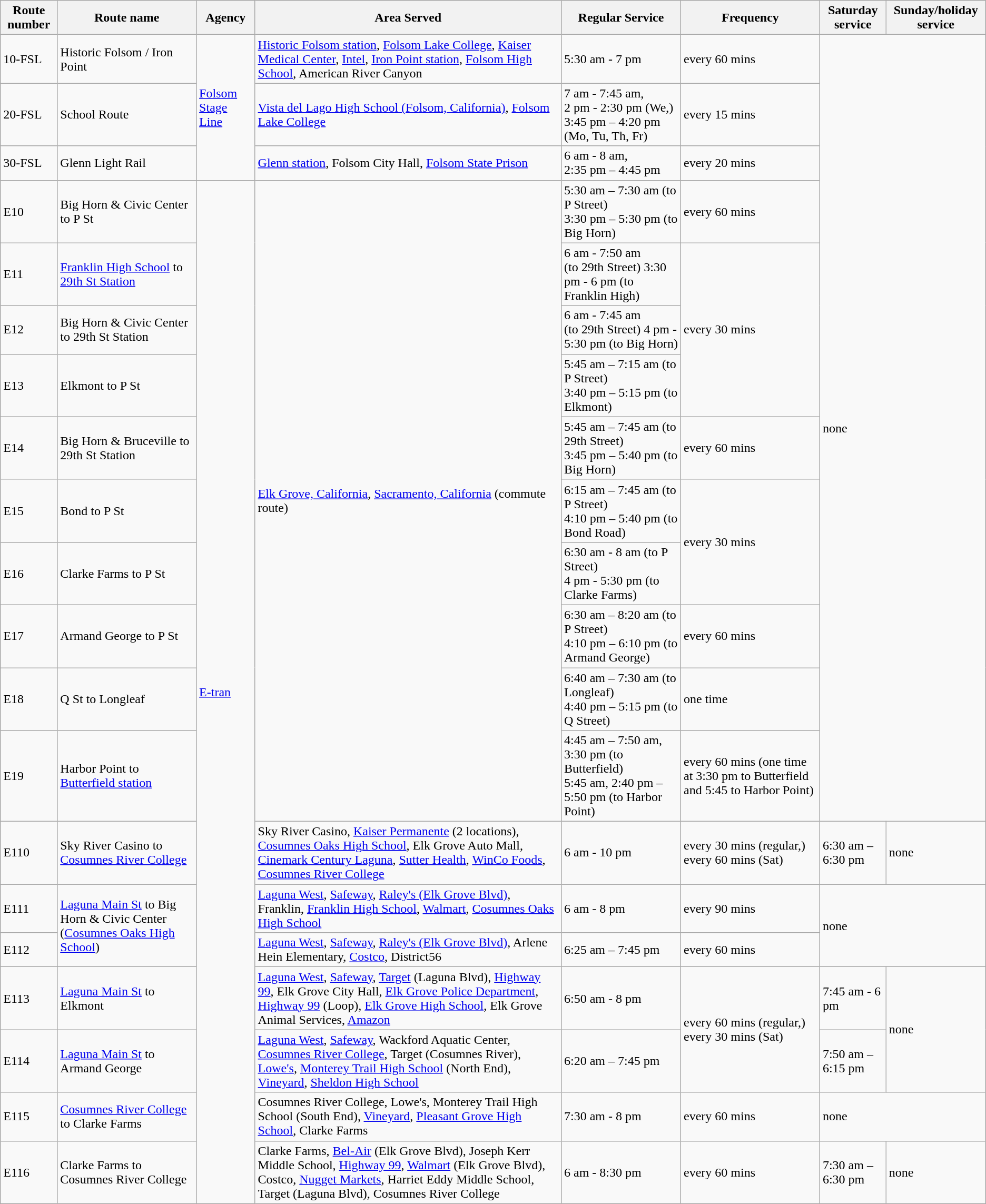<table class="wikitable">
<tr>
<th>Route number</th>
<th>Route name</th>
<th>Agency</th>
<th>Area Served</th>
<th>Regular Service</th>
<th>Frequency</th>
<th>Saturday service</th>
<th>Sunday/holiday service</th>
</tr>
<tr>
<td>10-FSL</td>
<td>Historic Folsom / Iron Point</td>
<td rowspan="3"><a href='#'>Folsom Stage Line</a></td>
<td><a href='#'>Historic Folsom station</a>, <a href='#'>Folsom Lake College</a>, <a href='#'>Kaiser Medical Center</a>, <a href='#'>Intel</a>, <a href='#'>Iron Point station</a>, <a href='#'>Folsom High School</a>, American River Canyon</td>
<td>5:30 am - 7 pm</td>
<td>every 60 mins</td>
<td colspan="2" rowspan="13">none</td>
</tr>
<tr>
<td>20-FSL</td>
<td>School Route</td>
<td><a href='#'>Vista del Lago High School (Folsom, California)</a>, <a href='#'>Folsom Lake College</a></td>
<td>7 am - 7:45 am,<br>2 pm - 2:30 pm (We,)
3:45 pm – 4:20 pm (Mo, Tu, Th, Fr)</td>
<td>every 15 mins</td>
</tr>
<tr>
<td>30-FSL</td>
<td>Glenn Light Rail</td>
<td><a href='#'>Glenn station</a>, Folsom City Hall, <a href='#'>Folsom State Prison</a></td>
<td>6 am - 8 am,<br>2:35 pm – 4:45 pm</td>
<td>every 20 mins</td>
</tr>
<tr>
<td>E10</td>
<td>Big Horn & Civic Center to P St</td>
<td rowspan="17"><a href='#'>E-tran</a></td>
<td rowspan="10"><a href='#'>Elk Grove, California</a>, <a href='#'>Sacramento, California</a> (commute route)</td>
<td>5:30 am – 7:30 am (to P Street)<br>3:30 pm – 5:30 pm
(to Big Horn)</td>
<td>every 60 mins</td>
</tr>
<tr>
<td>E11</td>
<td><a href='#'>Franklin High School</a> to <a href='#'>29th St Station</a></td>
<td>6 am - 7:50 am<br>(to 29th Street)
3:30 pm - 6 pm
(to Franklin High)</td>
<td rowspan="3">every 30 mins</td>
</tr>
<tr>
<td>E12</td>
<td>Big Horn & Civic Center to 29th St Station</td>
<td>6 am - 7:45 am<br>(to 29th Street)
4 pm - 5:30 pm
(to Big Horn)</td>
</tr>
<tr>
<td>E13</td>
<td>Elkmont to P St</td>
<td>5:45 am – 7:15 am (to P Street)<br>3:40 pm – 5:15 pm
(to Elkmont)</td>
</tr>
<tr>
<td>E14</td>
<td>Big Horn & Bruceville to 29th St Station</td>
<td>5:45 am – 7:45 am (to 29th Street)<br>3:45 pm – 5:40 pm
(to Big Horn)</td>
<td>every 60 mins</td>
</tr>
<tr>
<td>E15</td>
<td>Bond to P St</td>
<td>6:15 am – 7:45 am (to P Street)<br>4:10 pm – 5:40 pm
(to Bond Road)</td>
<td rowspan="2">every 30 mins</td>
</tr>
<tr>
<td>E16</td>
<td>Clarke Farms to P St</td>
<td>6:30 am - 8 am (to P Street)<br>4 pm - 5:30 pm
(to Clarke Farms)</td>
</tr>
<tr>
<td>E17</td>
<td>Armand George to P St</td>
<td>6:30 am – 8:20 am (to P Street)<br>4:10 pm – 6:10 pm
(to Armand George)</td>
<td>every 60 mins</td>
</tr>
<tr>
<td>E18</td>
<td>Q St to Longleaf</td>
<td>6:40 am – 7:30 am (to Longleaf)<br>4:40 pm – 5:15 pm
(to Q Street)</td>
<td>one time</td>
</tr>
<tr>
<td>E19</td>
<td>Harbor Point to <a href='#'>Butterfield station</a></td>
<td>4:45 am – 7:50 am, 3:30 pm (to Butterfield)<br>5:45 am,
2:40 pm – 5:50 pm
(to Harbor Point)</td>
<td>every 60 mins (one time at 3:30 pm to Butterfield and 5:45 to Harbor Point)</td>
</tr>
<tr>
<td>E110</td>
<td>Sky River Casino to <a href='#'>Cosumnes River College</a></td>
<td>Sky River Casino, <a href='#'>Kaiser Permanente</a> (2 locations), <a href='#'>Cosumnes Oaks High School</a>, Elk Grove Auto Mall, <a href='#'>Cinemark Century Laguna</a>, <a href='#'>Sutter Health</a>, <a href='#'>WinCo Foods</a>, <a href='#'>Cosumnes River College</a></td>
<td>6 am - 10 pm</td>
<td>every 30 mins (regular,) every 60 mins (Sat)</td>
<td>6:30 am – 6:30 pm</td>
<td>none</td>
</tr>
<tr>
<td>E111</td>
<td rowspan="2"><a href='#'>Laguna Main St</a> to Big Horn & Civic Center (<a href='#'>Cosumnes Oaks High School</a>)</td>
<td><a href='#'>Laguna West</a>, <a href='#'>Safeway</a>, <a href='#'>Raley's (Elk Grove Blvd)</a>, Franklin, <a href='#'>Franklin High School</a>, <a href='#'>Walmart</a>, <a href='#'>Cosumnes Oaks High School</a></td>
<td>6 am - 8 pm</td>
<td>every 90 mins</td>
<td colspan="2" rowspan="2">none</td>
</tr>
<tr>
<td>E112</td>
<td><a href='#'>Laguna West</a>, <a href='#'>Safeway</a>, <a href='#'>Raley's (Elk Grove Blvd)</a>, Arlene Hein Elementary, <a href='#'>Costco</a>, District56</td>
<td>6:25 am – 7:45 pm</td>
<td>every 60 mins</td>
</tr>
<tr>
<td>E113</td>
<td><a href='#'>Laguna Main St</a> to Elkmont</td>
<td><a href='#'>Laguna West</a>, <a href='#'>Safeway</a>, <a href='#'>Target</a> (Laguna Blvd), <a href='#'>Highway 99</a>, Elk Grove City Hall, <a href='#'>Elk Grove Police Department</a>, <a href='#'>Highway 99</a> (Loop), <a href='#'>Elk Grove High School</a>, Elk Grove Animal Services, <a href='#'>Amazon</a></td>
<td>6:50 am - 8 pm</td>
<td rowspan="2">every 60 mins (regular,) every 30 mins (Sat)</td>
<td>7:45 am - 6 pm</td>
<td rowspan="2">none</td>
</tr>
<tr>
<td>E114</td>
<td><a href='#'>Laguna Main St</a> to Armand George</td>
<td><a href='#'>Laguna West</a>, <a href='#'>Safeway</a>, Wackford Aquatic Center, <a href='#'>Cosumnes River College</a>, Target (Cosumnes River), <a href='#'>Lowe's</a>, <a href='#'>Monterey Trail High School</a> (North End), <a href='#'>Vineyard</a>, <a href='#'>Sheldon High School</a></td>
<td>6:20 am – 7:45 pm</td>
<td>7:50 am – 6:15 pm</td>
</tr>
<tr>
<td>E115</td>
<td><a href='#'>Cosumnes River College</a> to Clarke Farms</td>
<td>Cosumnes River College, Lowe's, Monterey Trail High School (South End), <a href='#'>Vineyard</a>, <a href='#'>Pleasant Grove High School</a>, Clarke Farms</td>
<td>7:30 am - 8 pm</td>
<td>every 60 mins</td>
<td colspan="2">none</td>
</tr>
<tr>
<td>E116</td>
<td>Clarke Farms to Cosumnes River College</td>
<td>Clarke Farms, <a href='#'>Bel-Air</a> (Elk Grove Blvd), Joseph Kerr Middle School, <a href='#'>Highway 99</a>, <a href='#'>Walmart</a> (Elk Grove Blvd), Costco, <a href='#'>Nugget Markets</a>, Harriet Eddy Middle School, Target (Laguna Blvd), Cosumnes River College</td>
<td>6 am - 8:30 pm</td>
<td>every 60 mins</td>
<td>7:30 am – 6:30 pm</td>
<td>none</td>
</tr>
</table>
